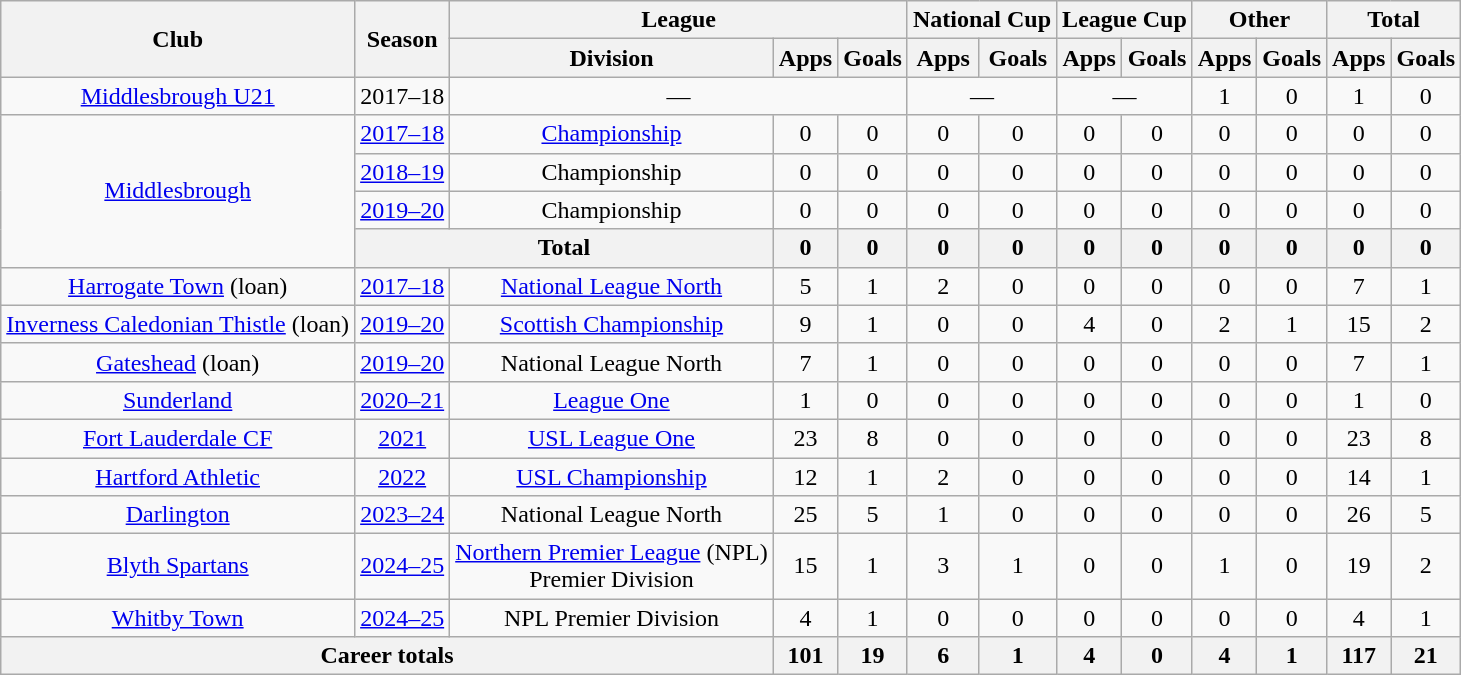<table class="wikitable" style="text-align: center;">
<tr>
<th rowspan="2">Club</th>
<th rowspan="2">Season</th>
<th colspan="3">League</th>
<th colspan="2">National Cup</th>
<th colspan="2">League Cup</th>
<th colspan="2">Other</th>
<th colspan="2">Total</th>
</tr>
<tr>
<th>Division</th>
<th>Apps</th>
<th>Goals</th>
<th>Apps</th>
<th>Goals</th>
<th>Apps</th>
<th>Goals</th>
<th>Apps</th>
<th>Goals</th>
<th>Apps</th>
<th>Goals</th>
</tr>
<tr>
<td><a href='#'>Middlesbrough U21</a></td>
<td>2017–18</td>
<td colspan="3">—</td>
<td colspan="2">—</td>
<td colspan="2">—</td>
<td>1</td>
<td>0</td>
<td>1</td>
<td>0</td>
</tr>
<tr>
<td rowspan="4"><a href='#'>Middlesbrough</a></td>
<td><a href='#'>2017–18</a></td>
<td><a href='#'>Championship</a></td>
<td>0</td>
<td>0</td>
<td>0</td>
<td>0</td>
<td>0</td>
<td>0</td>
<td>0</td>
<td>0</td>
<td>0</td>
<td>0</td>
</tr>
<tr>
<td><a href='#'>2018–19</a></td>
<td>Championship</td>
<td>0</td>
<td>0</td>
<td>0</td>
<td>0</td>
<td>0</td>
<td>0</td>
<td>0</td>
<td>0</td>
<td>0</td>
<td>0</td>
</tr>
<tr>
<td><a href='#'>2019–20</a></td>
<td>Championship</td>
<td>0</td>
<td>0</td>
<td>0</td>
<td>0</td>
<td>0</td>
<td>0</td>
<td>0</td>
<td>0</td>
<td>0</td>
<td>0</td>
</tr>
<tr>
<th colspan="2">Total</th>
<th>0</th>
<th>0</th>
<th>0</th>
<th>0</th>
<th>0</th>
<th>0</th>
<th>0</th>
<th>0</th>
<th>0</th>
<th>0</th>
</tr>
<tr>
<td><a href='#'>Harrogate Town</a> (loan)</td>
<td><a href='#'>2017–18</a></td>
<td><a href='#'>National League North</a></td>
<td>5</td>
<td>1</td>
<td>2</td>
<td>0</td>
<td>0</td>
<td>0</td>
<td>0</td>
<td>0</td>
<td>7</td>
<td>1</td>
</tr>
<tr>
<td><a href='#'>Inverness Caledonian Thistle</a> (loan)</td>
<td><a href='#'>2019–20</a></td>
<td><a href='#'>Scottish Championship</a></td>
<td>9</td>
<td>1</td>
<td>0</td>
<td>0</td>
<td>4</td>
<td>0</td>
<td>2</td>
<td>1</td>
<td>15</td>
<td>2</td>
</tr>
<tr>
<td><a href='#'>Gateshead</a> (loan)</td>
<td><a href='#'>2019–20</a></td>
<td>National League North</td>
<td>7</td>
<td>1</td>
<td>0</td>
<td>0</td>
<td>0</td>
<td>0</td>
<td>0</td>
<td>0</td>
<td>7</td>
<td>1</td>
</tr>
<tr>
<td><a href='#'>Sunderland</a></td>
<td><a href='#'>2020–21</a></td>
<td><a href='#'>League One</a></td>
<td>1</td>
<td>0</td>
<td>0</td>
<td>0</td>
<td>0</td>
<td>0</td>
<td>0</td>
<td>0</td>
<td>1</td>
<td>0</td>
</tr>
<tr>
<td><a href='#'>Fort Lauderdale CF</a></td>
<td><a href='#'>2021</a></td>
<td><a href='#'>USL League One</a></td>
<td>23</td>
<td>8</td>
<td>0</td>
<td>0</td>
<td>0</td>
<td>0</td>
<td>0</td>
<td>0</td>
<td>23</td>
<td>8</td>
</tr>
<tr>
<td><a href='#'>Hartford Athletic</a></td>
<td><a href='#'>2022</a></td>
<td><a href='#'>USL Championship</a></td>
<td>12</td>
<td>1</td>
<td>2</td>
<td>0</td>
<td>0</td>
<td>0</td>
<td>0</td>
<td>0</td>
<td>14</td>
<td>1</td>
</tr>
<tr>
<td><a href='#'>Darlington</a></td>
<td><a href='#'>2023–24</a></td>
<td>National League North</td>
<td>25</td>
<td>5</td>
<td>1</td>
<td>0</td>
<td>0</td>
<td>0</td>
<td>0</td>
<td>0</td>
<td>26</td>
<td>5</td>
</tr>
<tr>
<td><a href='#'>Blyth Spartans</a></td>
<td><a href='#'>2024–25</a></td>
<td><a href='#'>Northern Premier League</a> (NPL)<br>Premier Division</td>
<td>15</td>
<td>1</td>
<td>3</td>
<td>1</td>
<td>0</td>
<td>0</td>
<td>1</td>
<td>0</td>
<td>19</td>
<td>2</td>
</tr>
<tr>
<td><a href='#'>Whitby Town</a></td>
<td><a href='#'>2024–25</a></td>
<td>NPL Premier Division</td>
<td>4</td>
<td>1</td>
<td>0</td>
<td>0</td>
<td>0</td>
<td>0</td>
<td>0</td>
<td>0</td>
<td>4</td>
<td>1</td>
</tr>
<tr>
<th colspan="3">Career totals</th>
<th>101</th>
<th>19</th>
<th>6</th>
<th>1</th>
<th>4</th>
<th>0</th>
<th>4</th>
<th>1</th>
<th>117</th>
<th>21</th>
</tr>
</table>
